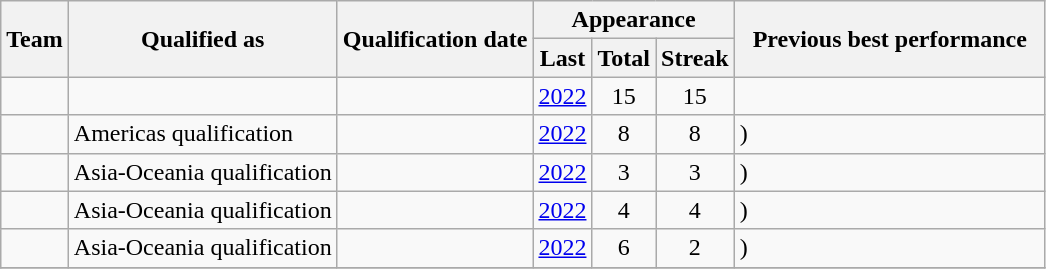<table class="wikitable sortable" style="text-align: center;">
<tr>
<th rowspan=2>Team</th>
<th rowspan=2>Qualified as</th>
<th rowspan=2>Qualification date</th>
<th colspan=3>Appearance</th>
<th rowspan=2 width=200>Previous best performance</th>
</tr>
<tr>
<th>Last</th>
<th>Total</th>
<th>Streak</th>
</tr>
<tr>
<td style="text-align: left;"></td>
<td style="text-align: left;"></td>
<td></td>
<td><a href='#'>2022</a></td>
<td>15</td>
<td>15</td>
<td style="text-align: left;"></td>
</tr>
<tr>
<td style="text-align: left;"></td>
<td style="text-align: left;">Americas qualification</td>
<td></td>
<td><a href='#'>2022</a></td>
<td>8</td>
<td>8</td>
<td style="text-align: left;">)</td>
</tr>
<tr>
<td style="text-align: left;"></td>
<td style="text-align: left;">Asia-Oceania qualification</td>
<td></td>
<td><a href='#'>2022</a></td>
<td>3</td>
<td>3</td>
<td style="text-align: left;">)</td>
</tr>
<tr>
<td style="text-align: left;"></td>
<td style="text-align: left;">Asia-Oceania qualification</td>
<td></td>
<td><a href='#'>2022</a></td>
<td>4</td>
<td>4</td>
<td style="text-align: left;">)</td>
</tr>
<tr>
<td style="text-align: left;"></td>
<td style="text-align: left;">Asia-Oceania qualification</td>
<td></td>
<td><a href='#'>2022</a></td>
<td>6</td>
<td>2</td>
<td style="text-align: left;">)</td>
</tr>
<tr>
</tr>
</table>
